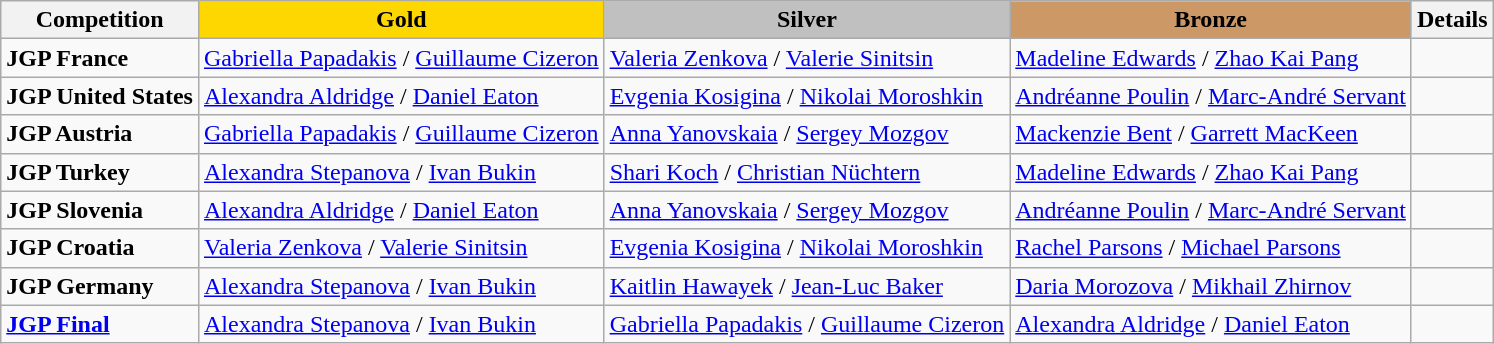<table class="wikitable">
<tr>
<th>Competition</th>
<td align=center bgcolor=gold><strong>Gold</strong></td>
<td align=center bgcolor=silver><strong>Silver</strong></td>
<td align=center bgcolor=cc9966><strong>Bronze</strong></td>
<th>Details</th>
</tr>
<tr>
<td><strong>JGP France</strong></td>
<td> <a href='#'>Gabriella Papadakis</a> / <a href='#'>Guillaume Cizeron</a></td>
<td> <a href='#'>Valeria Zenkova</a> / <a href='#'>Valerie Sinitsin</a></td>
<td> <a href='#'>Madeline Edwards</a> / <a href='#'>Zhao Kai Pang</a></td>
<td></td>
</tr>
<tr>
<td><strong>JGP United States</strong></td>
<td> <a href='#'>Alexandra Aldridge</a> / <a href='#'>Daniel Eaton</a></td>
<td> <a href='#'>Evgenia Kosigina</a> / <a href='#'>Nikolai Moroshkin</a></td>
<td> <a href='#'>Andréanne Poulin</a> / <a href='#'>Marc-André Servant</a></td>
<td></td>
</tr>
<tr>
<td><strong>JGP Austria</strong></td>
<td> <a href='#'>Gabriella Papadakis</a> / <a href='#'>Guillaume Cizeron</a></td>
<td> <a href='#'>Anna Yanovskaia</a> / <a href='#'>Sergey Mozgov</a></td>
<td> <a href='#'>Mackenzie Bent</a> / <a href='#'>Garrett MacKeen</a></td>
<td></td>
</tr>
<tr>
<td><strong>JGP Turkey</strong></td>
<td> <a href='#'>Alexandra Stepanova</a> / <a href='#'>Ivan Bukin</a></td>
<td> <a href='#'>Shari Koch</a> / <a href='#'>Christian Nüchtern</a></td>
<td> <a href='#'>Madeline Edwards</a> / <a href='#'>Zhao Kai Pang</a></td>
<td></td>
</tr>
<tr>
<td><strong>JGP Slovenia</strong></td>
<td> <a href='#'>Alexandra Aldridge</a> / <a href='#'>Daniel Eaton</a></td>
<td> <a href='#'>Anna Yanovskaia</a> / <a href='#'>Sergey Mozgov</a></td>
<td> <a href='#'>Andréanne Poulin</a> / <a href='#'>Marc-André Servant</a></td>
<td></td>
</tr>
<tr>
<td><strong>JGP Croatia</strong></td>
<td> <a href='#'>Valeria Zenkova</a> / <a href='#'>Valerie Sinitsin</a></td>
<td> <a href='#'>Evgenia Kosigina</a> / <a href='#'>Nikolai Moroshkin</a></td>
<td> <a href='#'>Rachel Parsons</a> / <a href='#'>Michael Parsons</a></td>
<td></td>
</tr>
<tr>
<td><strong>JGP Germany</strong></td>
<td> <a href='#'>Alexandra Stepanova</a> / <a href='#'>Ivan Bukin</a></td>
<td> <a href='#'>Kaitlin Hawayek</a> / <a href='#'>Jean-Luc Baker</a></td>
<td> <a href='#'>Daria Morozova</a> / <a href='#'>Mikhail Zhirnov</a></td>
<td></td>
</tr>
<tr>
<td><strong><a href='#'>JGP Final</a></strong></td>
<td> <a href='#'>Alexandra Stepanova</a> / <a href='#'>Ivan Bukin</a></td>
<td> <a href='#'>Gabriella Papadakis</a> / <a href='#'>Guillaume Cizeron</a></td>
<td> <a href='#'>Alexandra Aldridge</a> / <a href='#'>Daniel Eaton</a></td>
<td></td>
</tr>
</table>
